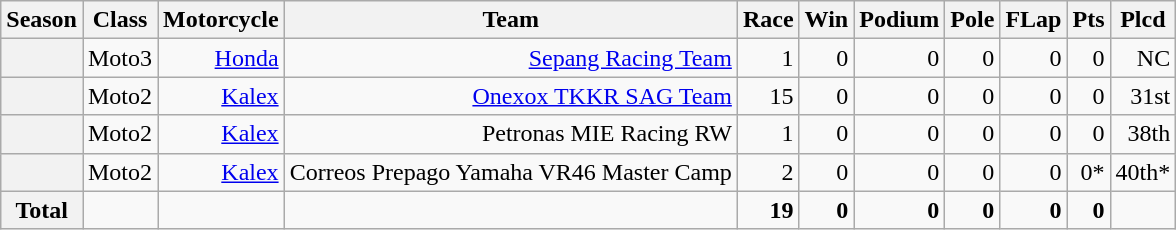<table class="wikitable" style=text-align:right>
<tr>
<th>Season</th>
<th>Class</th>
<th>Motorcycle</th>
<th>Team</th>
<th>Race</th>
<th>Win</th>
<th>Podium</th>
<th>Pole</th>
<th>FLap</th>
<th>Pts</th>
<th>Plcd</th>
</tr>
<tr>
<th></th>
<td>Moto3</td>
<td><a href='#'>Honda</a></td>
<td><a href='#'>Sepang Racing Team</a></td>
<td>1</td>
<td>0</td>
<td>0</td>
<td>0</td>
<td>0</td>
<td>0</td>
<td>NC</td>
</tr>
<tr>
<th></th>
<td>Moto2</td>
<td><a href='#'>Kalex</a></td>
<td><a href='#'>Onexox TKKR SAG Team</a></td>
<td>15</td>
<td>0</td>
<td>0</td>
<td>0</td>
<td>0</td>
<td>0</td>
<td>31st</td>
</tr>
<tr>
<th></th>
<td>Moto2</td>
<td><a href='#'>Kalex</a></td>
<td>Petronas MIE Racing RW</td>
<td>1</td>
<td>0</td>
<td>0</td>
<td>0</td>
<td>0</td>
<td>0</td>
<td>38th</td>
</tr>
<tr>
<th></th>
<td>Moto2</td>
<td><a href='#'>Kalex</a></td>
<td>Correos Prepago Yamaha VR46 Master Camp</td>
<td>2</td>
<td>0</td>
<td>0</td>
<td>0</td>
<td>0</td>
<td>0*</td>
<td>40th*</td>
</tr>
<tr>
<th>Total</th>
<td></td>
<td></td>
<td></td>
<td><strong>19</strong></td>
<td><strong>0</strong></td>
<td><strong>0</strong></td>
<td><strong>0</strong></td>
<td><strong>0</strong></td>
<td><strong>0</strong></td>
<td></td>
</tr>
</table>
